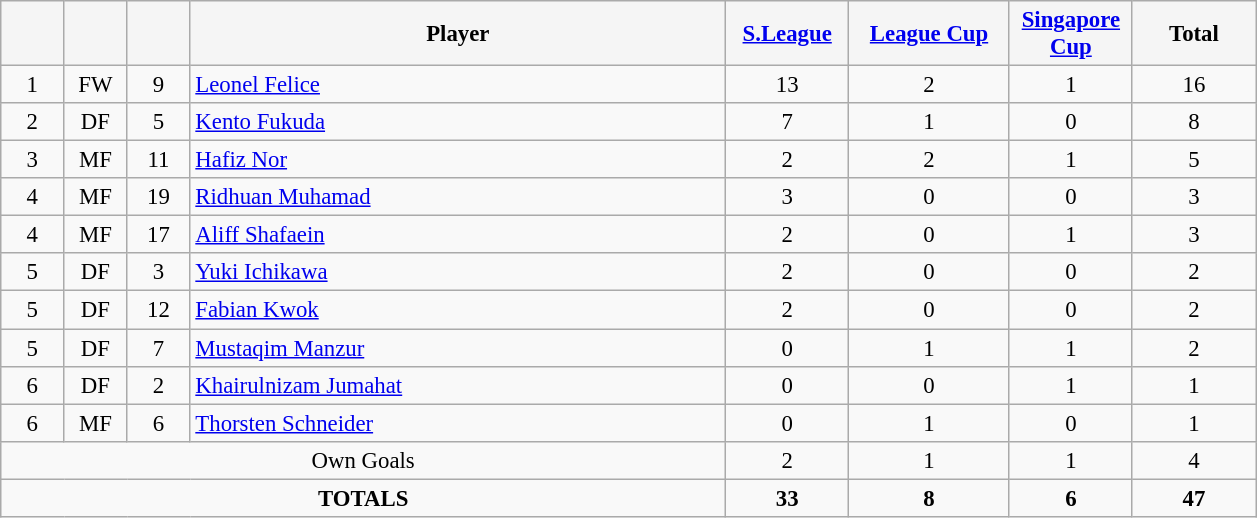<table class="wikitable" style="font-size: 95%; text-align: center;">
<tr>
<th style="background:#F5F5F5; color:black; width:35px;"></th>
<th style="background:#F5F5F5; color:black; width:35px;"></th>
<th style="background:#F5F5F5; color:black; width:35px;"></th>
<th style="background:#F5F5F5; color:black; width:350px;">Player</th>
<th style="background:#F5F5F5; color:black; width:75px;"><a href='#'>S.League</a></th>
<th style="background:#F5F5F5; color:black; width:100px;"><a href='#'>League Cup</a></th>
<th style="background:#F5F5F5; color:black; width:75px;"><a href='#'>Singapore Cup</a></th>
<th style="background:#F5F5F5; color:black; width:75px;"><strong>Total</strong></th>
</tr>
<tr>
<td>1</td>
<td>FW</td>
<td>9</td>
<td align=left> <a href='#'>Leonel Felice</a></td>
<td>13</td>
<td>2</td>
<td>1</td>
<td>16</td>
</tr>
<tr>
<td>2</td>
<td>DF</td>
<td>5</td>
<td align=left> <a href='#'>Kento Fukuda</a></td>
<td>7</td>
<td>1</td>
<td>0</td>
<td>8</td>
</tr>
<tr>
<td>3</td>
<td>MF</td>
<td>11</td>
<td align=left> <a href='#'>Hafiz Nor</a></td>
<td>2</td>
<td>2</td>
<td>1</td>
<td>5</td>
</tr>
<tr>
<td>4</td>
<td>MF</td>
<td>19</td>
<td align=left> <a href='#'>Ridhuan Muhamad</a></td>
<td>3</td>
<td>0</td>
<td>0</td>
<td>3</td>
</tr>
<tr>
<td>4</td>
<td>MF</td>
<td>17</td>
<td align=left> <a href='#'>Aliff Shafaein</a></td>
<td>2</td>
<td>0</td>
<td>1</td>
<td>3</td>
</tr>
<tr>
<td>5</td>
<td>DF</td>
<td>3</td>
<td align=left> <a href='#'>Yuki Ichikawa</a></td>
<td>2</td>
<td>0</td>
<td>0</td>
<td>2</td>
</tr>
<tr>
<td>5</td>
<td>DF</td>
<td>12</td>
<td align=left> <a href='#'>Fabian Kwok</a></td>
<td>2</td>
<td>0</td>
<td>0</td>
<td>2</td>
</tr>
<tr>
<td>5</td>
<td>DF</td>
<td>7</td>
<td align=left> <a href='#'>Mustaqim Manzur</a></td>
<td>0</td>
<td>1</td>
<td>1</td>
<td>2</td>
</tr>
<tr>
<td>6</td>
<td>DF</td>
<td>2</td>
<td align=left> <a href='#'>Khairulnizam Jumahat</a></td>
<td>0</td>
<td>0</td>
<td>1</td>
<td>1</td>
</tr>
<tr>
<td>6</td>
<td>MF</td>
<td>6</td>
<td align=left> <a href='#'>Thorsten Schneider</a></td>
<td>0</td>
<td>1</td>
<td>0</td>
<td>1</td>
</tr>
<tr>
<td colspan="4">Own Goals</td>
<td>2</td>
<td>1</td>
<td>1</td>
<td>4</td>
</tr>
<tr>
<td colspan="4"><strong>TOTALS</strong></td>
<td><strong>33</strong></td>
<td><strong>8</strong></td>
<td><strong>6</strong></td>
<td><strong>47</strong></td>
</tr>
</table>
